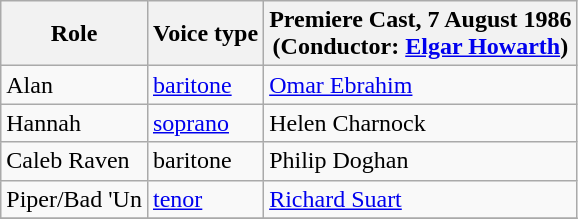<table class="wikitable">
<tr>
<th>Role</th>
<th>Voice type</th>
<th>Premiere Cast, 7 August 1986<br>(Conductor: <a href='#'>Elgar Howarth</a>)</th>
</tr>
<tr>
<td>Alan</td>
<td><a href='#'>baritone</a></td>
<td><a href='#'>Omar Ebrahim</a></td>
</tr>
<tr>
<td>Hannah</td>
<td><a href='#'>soprano</a></td>
<td>Helen Charnock</td>
</tr>
<tr>
<td>Caleb Raven</td>
<td>baritone</td>
<td>Philip Doghan</td>
</tr>
<tr>
<td>Piper/Bad 'Un</td>
<td><a href='#'>tenor</a></td>
<td><a href='#'>Richard Suart</a></td>
</tr>
<tr>
</tr>
</table>
